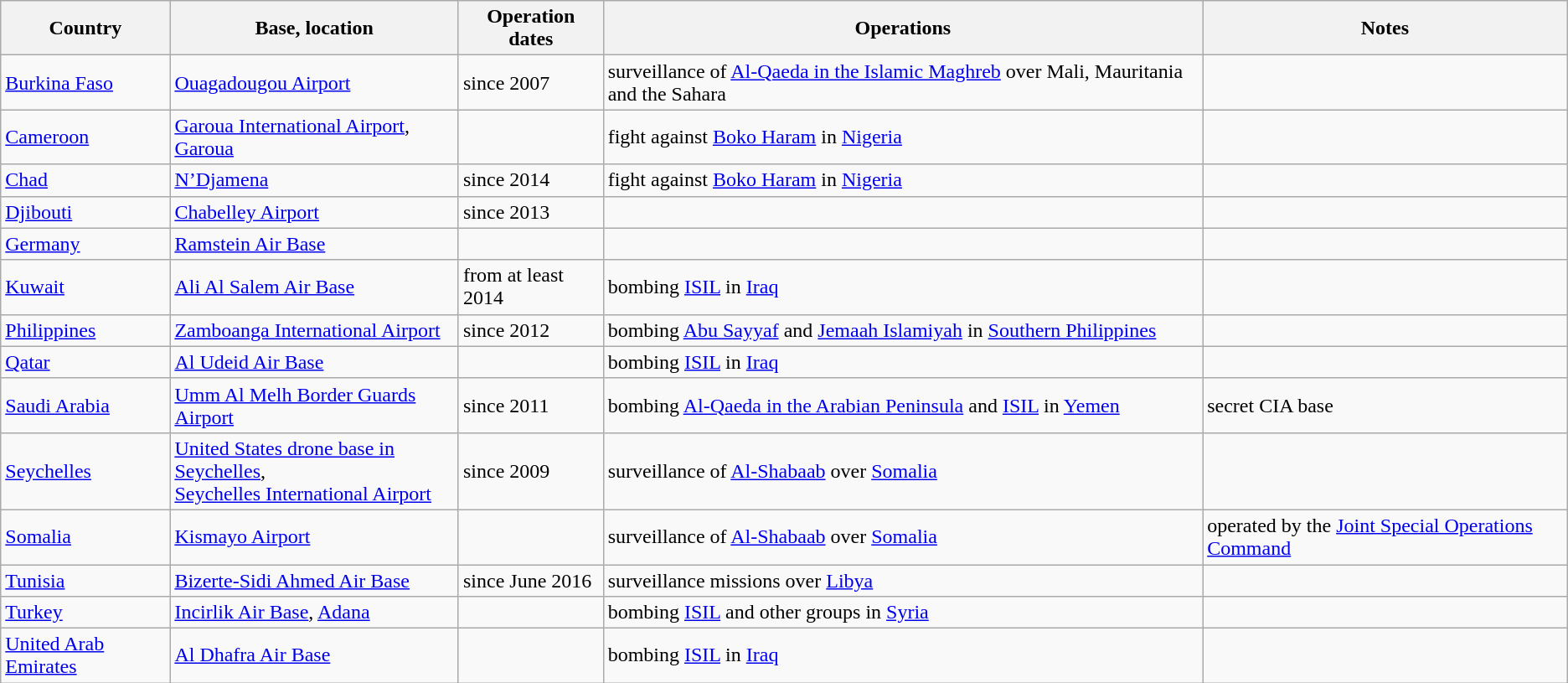<table class="wikitable sortable">
<tr>
<th>Country</th>
<th>Base, location</th>
<th>Operation<br>dates</th>
<th>Operations</th>
<th>Notes</th>
</tr>
<tr>
<td><a href='#'>Burkina Faso</a></td>
<td><a href='#'>Ouagadougou Airport</a></td>
<td>since 2007</td>
<td>surveillance of <a href='#'>Al-Qaeda in the Islamic Maghreb</a> over Mali, Mauritania and the Sahara</td>
<td></td>
</tr>
<tr>
<td><a href='#'>Cameroon</a></td>
<td><a href='#'>Garoua International Airport</a>, <a href='#'>Garoua</a></td>
<td></td>
<td>fight against <a href='#'>Boko Haram</a> in <a href='#'>Nigeria</a></td>
<td></td>
</tr>
<tr>
<td><a href='#'>Chad</a></td>
<td><a href='#'>N’Djamena</a></td>
<td>since 2014</td>
<td>fight against <a href='#'>Boko Haram</a> in <a href='#'>Nigeria</a></td>
<td></td>
</tr>
<tr>
<td><a href='#'>Djibouti</a></td>
<td><a href='#'>Chabelley Airport</a></td>
<td>since 2013</td>
<td></td>
<td></td>
</tr>
<tr>
<td><a href='#'>Germany</a></td>
<td><a href='#'>Ramstein Air Base</a></td>
<td></td>
<td></td>
<td></td>
</tr>
<tr>
<td><a href='#'>Kuwait</a></td>
<td><a href='#'>Ali Al Salem Air Base</a></td>
<td>from at least 2014</td>
<td>bombing <a href='#'>ISIL</a> in <a href='#'>Iraq</a></td>
<td></td>
</tr>
<tr>
<td><a href='#'>Philippines</a></td>
<td><a href='#'>Zamboanga International Airport</a></td>
<td>since 2012</td>
<td>bombing <a href='#'>Abu Sayyaf</a> and <a href='#'>Jemaah Islamiyah</a> in <a href='#'>Southern Philippines</a></td>
<td></td>
</tr>
<tr>
<td><a href='#'>Qatar</a></td>
<td><a href='#'>Al Udeid Air Base</a></td>
<td></td>
<td>bombing <a href='#'>ISIL</a> in <a href='#'>Iraq</a></td>
<td></td>
</tr>
<tr>
<td><a href='#'>Saudi Arabia</a></td>
<td><a href='#'>Umm Al Melh Border Guards Airport</a></td>
<td>since 2011</td>
<td>bombing <a href='#'>Al-Qaeda in the Arabian Peninsula</a> and <a href='#'>ISIL</a> in <a href='#'>Yemen</a></td>
<td>secret CIA base</td>
</tr>
<tr>
<td><a href='#'>Seychelles</a></td>
<td><a href='#'>United States drone base in Seychelles</a>,<br><a href='#'>Seychelles International Airport</a></td>
<td>since 2009</td>
<td>surveillance of <a href='#'>Al-Shabaab</a> over <a href='#'>Somalia</a></td>
<td></td>
</tr>
<tr>
<td><a href='#'>Somalia</a></td>
<td><a href='#'>Kismayo Airport</a></td>
<td></td>
<td>surveillance of <a href='#'>Al-Shabaab</a> over <a href='#'>Somalia</a></td>
<td>operated by the <a href='#'>Joint Special Operations Command</a></td>
</tr>
<tr>
<td><a href='#'>Tunisia</a></td>
<td><a href='#'>Bizerte-Sidi Ahmed Air Base</a></td>
<td>since June 2016</td>
<td>surveillance missions over <a href='#'>Libya</a></td>
<td></td>
</tr>
<tr>
<td><a href='#'>Turkey</a></td>
<td><a href='#'>Incirlik Air Base</a>, <a href='#'>Adana</a></td>
<td></td>
<td>bombing <a href='#'>ISIL</a> and other groups in <a href='#'>Syria</a></td>
<td></td>
</tr>
<tr>
<td><a href='#'>United Arab Emirates</a></td>
<td><a href='#'>Al Dhafra Air Base</a></td>
<td></td>
<td>bombing <a href='#'>ISIL</a> in <a href='#'>Iraq</a></td>
<td></td>
</tr>
</table>
